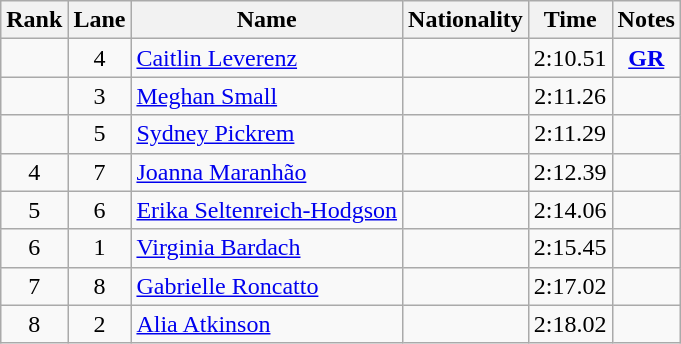<table class="wikitable sortable" style="text-align:center">
<tr>
<th>Rank</th>
<th>Lane</th>
<th>Name</th>
<th>Nationality</th>
<th>Time</th>
<th>Notes</th>
</tr>
<tr>
<td></td>
<td>4</td>
<td align=left><a href='#'>Caitlin Leverenz</a></td>
<td align=left></td>
<td>2:10.51</td>
<td><strong><a href='#'>GR</a></strong></td>
</tr>
<tr>
<td></td>
<td>3</td>
<td align=left><a href='#'>Meghan Small</a></td>
<td align=left></td>
<td>2:11.26</td>
<td></td>
</tr>
<tr>
<td></td>
<td>5</td>
<td align=left><a href='#'>Sydney Pickrem</a></td>
<td align=left></td>
<td>2:11.29</td>
<td></td>
</tr>
<tr>
<td>4</td>
<td>7</td>
<td align=left><a href='#'>Joanna Maranhão</a></td>
<td align=left></td>
<td>2:12.39</td>
<td></td>
</tr>
<tr>
<td>5</td>
<td>6</td>
<td align=left><a href='#'>Erika Seltenreich-Hodgson</a></td>
<td align=left></td>
<td>2:14.06</td>
<td></td>
</tr>
<tr>
<td>6</td>
<td>1</td>
<td align=left><a href='#'>Virginia Bardach</a></td>
<td align=left></td>
<td>2:15.45</td>
<td></td>
</tr>
<tr>
<td>7</td>
<td>8</td>
<td align=left><a href='#'>Gabrielle Roncatto</a></td>
<td align=left></td>
<td>2:17.02</td>
<td></td>
</tr>
<tr>
<td>8</td>
<td>2</td>
<td align=left><a href='#'>Alia Atkinson</a></td>
<td align=left></td>
<td>2:18.02</td>
<td></td>
</tr>
</table>
